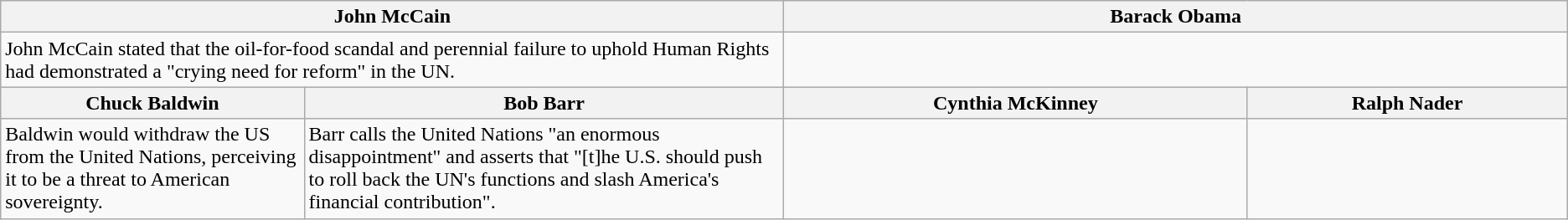<table class="wikitable">
<tr>
<th colspan="2">John McCain</th>
<th colspan="2">Barack Obama</th>
</tr>
<tr valign="top">
<td colspan="2" width="50%">John McCain stated that the oil-for-food scandal and perennial failure to uphold Human Rights had demonstrated a "crying need for reform" in the UN.</td>
<td colspan="2" width="50%"></td>
</tr>
<tr>
<th>Chuck Baldwin</th>
<th>Bob Barr</th>
<th>Cynthia McKinney</th>
<th>Ralph Nader</th>
</tr>
<tr valign="top">
<td>Baldwin would withdraw the US from the United Nations, perceiving it to be a threat to American sovereignty.</td>
<td>Barr calls the United Nations "an enormous disappointment" and asserts that "[t]he U.S. should push to roll back the UN's functions and slash America's financial contribution".</td>
<td></td>
<td></td>
</tr>
</table>
